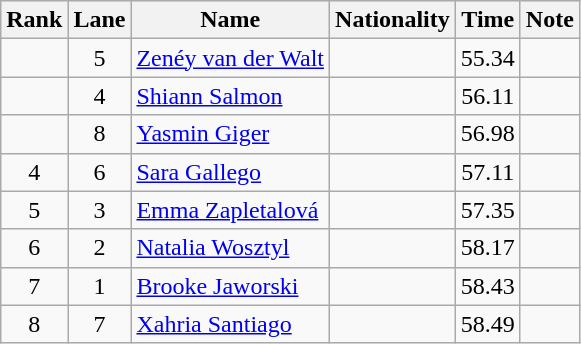<table class="wikitable sortable" style="text-align:center">
<tr bgcolor=ccffcc>
<th>Rank</th>
<th>Lane</th>
<th>Name</th>
<th>Nationality</th>
<th>Time</th>
<th>Note</th>
</tr>
<tr>
<td></td>
<td>5</td>
<td align=left><a href='#'>Zenéy van der Walt</a></td>
<td align=left></td>
<td>55.34</td>
<td></td>
</tr>
<tr>
<td></td>
<td>4</td>
<td align=left><a href='#'>Shiann Salmon</a></td>
<td align=left></td>
<td>56.11</td>
<td></td>
</tr>
<tr>
<td></td>
<td>8</td>
<td align=left><a href='#'>Yasmin Giger</a></td>
<td align=left></td>
<td>56.98</td>
<td></td>
</tr>
<tr>
<td>4</td>
<td>6</td>
<td align=left><a href='#'>Sara Gallego</a></td>
<td align=left></td>
<td>57.11</td>
<td></td>
</tr>
<tr>
<td>5</td>
<td>3</td>
<td align=left><a href='#'>Emma Zapletalová</a></td>
<td align=left></td>
<td>57.35</td>
<td></td>
</tr>
<tr>
<td>6</td>
<td>2</td>
<td align=left><a href='#'>Natalia Wosztyl</a></td>
<td align=left></td>
<td>58.17</td>
<td></td>
</tr>
<tr>
<td>7</td>
<td>1</td>
<td align=left><a href='#'>Brooke Jaworski</a></td>
<td align=left></td>
<td>58.43</td>
<td></td>
</tr>
<tr>
<td>8</td>
<td>7</td>
<td align=left><a href='#'>Xahria Santiago</a></td>
<td align=left></td>
<td>58.49</td>
<td></td>
</tr>
</table>
